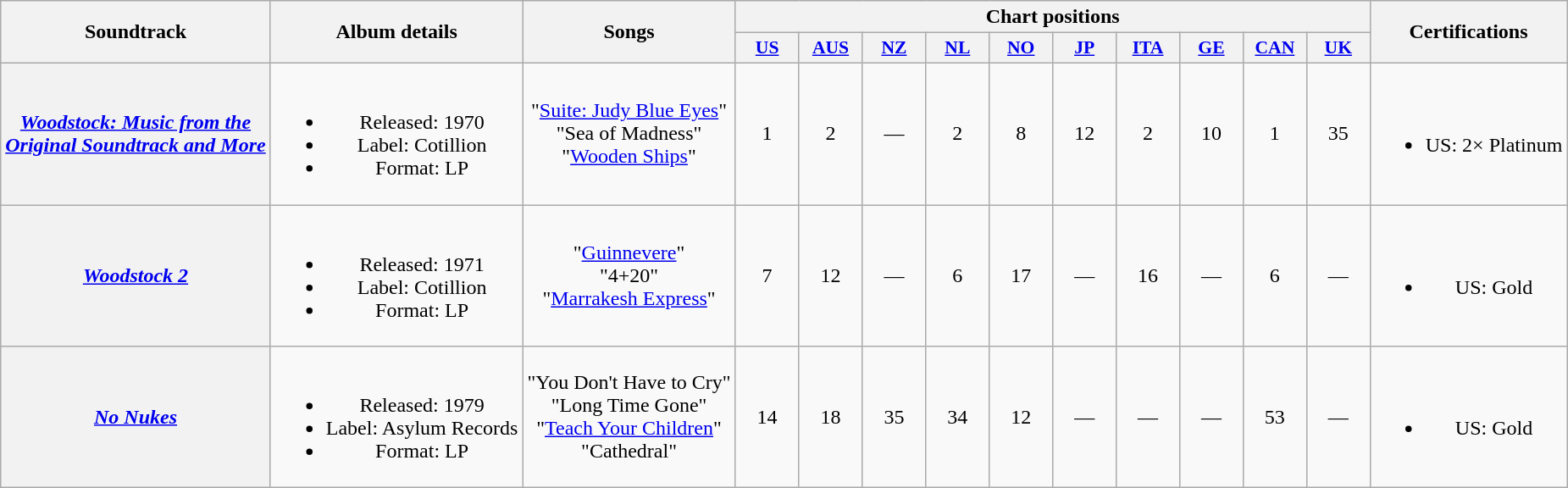<table class="wikitable plainrowheaders" style="text-align:center;">
<tr>
<th rowspan="2">Soundtrack</th>
<th rowspan="2">Album details</th>
<th rowspan="2">Songs</th>
<th colspan="10">Chart positions</th>
<th rowspan="2">Certifications</th>
</tr>
<tr>
<th style="width:3em;font-size:90%;"><a href='#'>US</a><br></th>
<th style="width:3em;font-size:90%;"><a href='#'>AUS</a><br></th>
<th style="width:3em;font-size:90%;"><a href='#'>NZ</a><br></th>
<th style="width:3em;font-size:90%;"><a href='#'>NL</a><br></th>
<th style="width:3em;font-size:90%;"><a href='#'>NO</a><br></th>
<th style="width:3em;font-size:90%;"><a href='#'>JP</a><br></th>
<th style="width:3em;font-size:90%;"><a href='#'>ITA</a><br></th>
<th style="width:3em;font-size:90%;"><a href='#'>GE</a><br></th>
<th style="width:3em;font-size:90%;"><a href='#'>CAN</a><br></th>
<th style="width:3em;font-size:90%;"><a href='#'>UK</a><br></th>
</tr>
<tr>
<th scope="row"><em><a href='#'>Woodstock: Music from the</a></em><br><em><a href='#'>Original Soundtrack and More</a></em></th>
<td><br><ul><li>Released: 1970</li><li>Label: Cotillion</li><li>Format: LP</li></ul></td>
<td>"<a href='#'>Suite: Judy Blue Eyes</a>"<br>"Sea of Madness"<br>"<a href='#'>Wooden Ships</a>"</td>
<td>1</td>
<td>2</td>
<td>—</td>
<td>2</td>
<td>8</td>
<td>12</td>
<td>2</td>
<td>10</td>
<td>1</td>
<td>35</td>
<td><br><ul><li>US: 2× Platinum</li></ul></td>
</tr>
<tr>
<th scope="row"><em><a href='#'>Woodstock 2</a></em></th>
<td><br><ul><li>Released: 1971</li><li>Label: Cotillion</li><li>Format: LP</li></ul></td>
<td>"<a href='#'>Guinnevere</a>"<br>"4+20"<br>"<a href='#'>Marrakesh Express</a>"</td>
<td>7</td>
<td>12</td>
<td>—</td>
<td>6</td>
<td>17</td>
<td>—</td>
<td>16</td>
<td>—</td>
<td>6</td>
<td>—</td>
<td><br><ul><li>US: Gold</li></ul></td>
</tr>
<tr>
<th scope="row"><em><a href='#'>No Nukes</a></em></th>
<td><br><ul><li>Released: 1979</li><li>Label: Asylum Records</li><li>Format: LP</li></ul></td>
<td>"You Don't Have to Cry"<br>"Long Time Gone"<br>"<a href='#'>Teach Your Children</a>"<br>"Cathedral"</td>
<td>14</td>
<td>18</td>
<td>35</td>
<td>34</td>
<td>12</td>
<td>—</td>
<td>—</td>
<td>—</td>
<td>53</td>
<td>—</td>
<td><br><ul><li>US: Gold</li></ul></td>
</tr>
</table>
